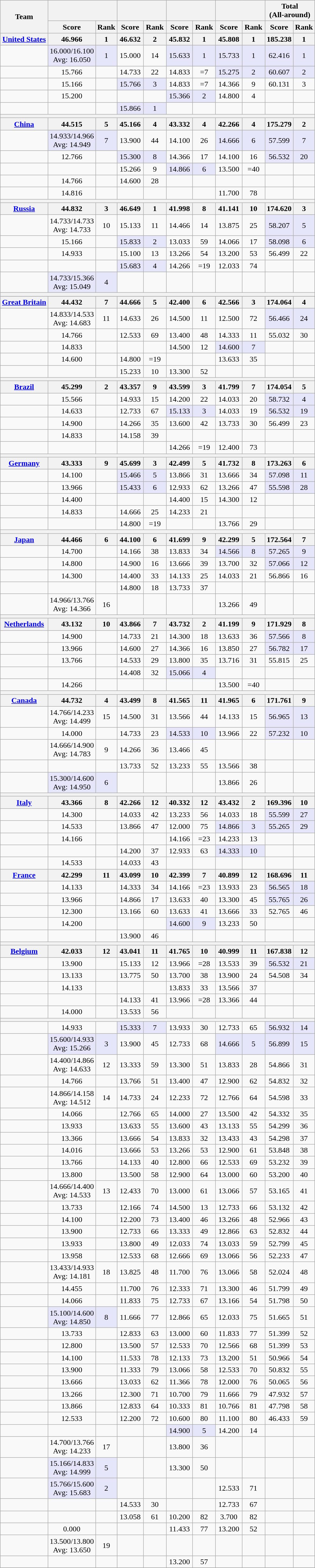<table class="wikitable" style="text-align:center">
<tr>
<th rowspan=2>Team</th>
<th style="width:6em" colspan=2></th>
<th style="width:6em" colspan=2></th>
<th style="width:6em" colspan=2></th>
<th style="width:6em" colspan=2></th>
<th style="width:6em" colspan=2>Total<br>(All-around)</th>
</tr>
<tr>
<th>Score</th>
<th>Rank</th>
<th>Score</th>
<th>Rank</th>
<th>Score</th>
<th>Rank</th>
<th>Score</th>
<th>Rank</th>
<th>Score</th>
<th>Rank<br></th>
</tr>
<tr>
<th> <strong><a href='#'>United States</a></strong></th>
<th>46.966</th>
<th>1</th>
<th>46.632</th>
<th>2</th>
<th>45.832</th>
<th>1</th>
<th>45.808</th>
<th>1</th>
<th>185.238</th>
<th>1</th>
</tr>
<tr>
<td align=left></td>
<td bgcolor="lavender">16.000/16.100<br>Avg: 16.050</td>
<td bgcolor="lavender">1</td>
<td>15.000</td>
<td>14</td>
<td bgcolor="lavender">15.633</td>
<td bgcolor="lavender">1</td>
<td bgcolor="lavender">15.733</td>
<td bgcolor="lavender">1</td>
<td bgcolor="lavender">62.416</td>
<td bgcolor="lavender">1</td>
</tr>
<tr>
<td align=left></td>
<td>15.766</td>
<td></td>
<td>14.733</td>
<td>22</td>
<td>14.833</td>
<td>=7</td>
<td bgcolor="lavender">15.275</td>
<td bgcolor="lavender">2</td>
<td bgcolor="lavender">60.607</td>
<td bgcolor="lavender">2</td>
</tr>
<tr>
<td align=left></td>
<td>15.166</td>
<td></td>
<td bgcolor="lavender">15.766</td>
<td bgcolor="lavender">3</td>
<td>14.833</td>
<td>=7</td>
<td>14.366</td>
<td>9</td>
<td>60.131</td>
<td>3</td>
</tr>
<tr>
<td align=left></td>
<td>15.200</td>
<td></td>
<td></td>
<td></td>
<td bgcolor="lavender">15.366</td>
<td bgcolor="lavender">2</td>
<td>14.800</td>
<td>4</td>
<td></td>
<td></td>
</tr>
<tr>
<td align=left></td>
<td></td>
<td></td>
<td bgcolor="lavender">15.866</td>
<td bgcolor="lavender">1</td>
<td></td>
<td></td>
<td></td>
<td></td>
<td></td>
<td></td>
</tr>
<tr>
<th colspan=11></th>
</tr>
<tr>
<th> <strong><a href='#'>China</a></strong></th>
<th>44.515</th>
<th>5</th>
<th>45.166</th>
<th>4</th>
<th>43.332</th>
<th>4</th>
<th>42.266</th>
<th>4</th>
<th>175.279</th>
<th>2</th>
</tr>
<tr>
<td align=left></td>
<td bgcolor="lavender">14.933/14.966<br>Avg: 14.949</td>
<td bgcolor="lavender">7</td>
<td>13.900</td>
<td>44</td>
<td>14.100</td>
<td>26</td>
<td bgcolor="lavender">14.666</td>
<td bgcolor="lavender">6</td>
<td bgcolor="lavender">57.599</td>
<td bgcolor="lavender">7</td>
</tr>
<tr>
<td align=left></td>
<td>12.766</td>
<td></td>
<td bgcolor="lavender">15.300</td>
<td bgcolor="lavender">8</td>
<td>14.366</td>
<td>17</td>
<td>14.100</td>
<td>16</td>
<td bgcolor="lavender">56.532</td>
<td bgcolor="lavender">20</td>
</tr>
<tr>
<td align=left></td>
<td></td>
<td></td>
<td>15.266</td>
<td>9</td>
<td bgcolor="lavender">14.866</td>
<td bgcolor="lavender">6</td>
<td>13.500</td>
<td>=40</td>
<td></td>
<td></td>
</tr>
<tr>
<td align=left></td>
<td>14.766</td>
<td></td>
<td>14.600</td>
<td>28</td>
<td></td>
<td></td>
<td></td>
<td></td>
<td></td>
<td></td>
</tr>
<tr>
<td align=left></td>
<td>14.816</td>
<td></td>
<td></td>
<td></td>
<td></td>
<td></td>
<td>11.700</td>
<td>78</td>
<td></td>
<td></td>
</tr>
<tr>
<th colspan=11></th>
</tr>
<tr>
<th> <strong><a href='#'>Russia</a></strong></th>
<th>44.832</th>
<th>3</th>
<th>46.649</th>
<th>1</th>
<th>41.998</th>
<th>8</th>
<th>41.141</th>
<th>10</th>
<th>174.620</th>
<th>3</th>
</tr>
<tr>
<td align=left></td>
<td>14.733/14.733<br>Avg: 14.733</td>
<td>10</td>
<td>15.133</td>
<td>11</td>
<td>14.466</td>
<td>14</td>
<td>13.875</td>
<td>25</td>
<td bgcolor="lavender">58.207</td>
<td bgcolor="lavender">5</td>
</tr>
<tr>
<td align=left></td>
<td>15.166</td>
<td></td>
<td bgcolor="lavender">15.833</td>
<td bgcolor="lavender">2</td>
<td>13.033</td>
<td>59</td>
<td>14.066</td>
<td>17</td>
<td bgcolor="lavender">58.098</td>
<td bgcolor="lavender">6</td>
</tr>
<tr>
<td align=left></td>
<td>14.933</td>
<td></td>
<td>15.100</td>
<td>13</td>
<td>13.266</td>
<td>54</td>
<td>13.200</td>
<td>53</td>
<td>56.499</td>
<td>22</td>
</tr>
<tr>
<td align=left></td>
<td></td>
<td></td>
<td bgcolor="lavender">15.683</td>
<td bgcolor="lavender">4</td>
<td>14.266</td>
<td>=19</td>
<td>12.033</td>
<td>74</td>
<td></td>
<td></td>
</tr>
<tr>
<td align=left></td>
<td bgcolor="lavender">14.733/15.366<br>Avg: 15.049</td>
<td bgcolor="lavender">4</td>
<td></td>
<td></td>
<td></td>
<td></td>
<td></td>
<td></td>
<td></td>
<td></td>
</tr>
<tr>
<th colspan=11></th>
</tr>
<tr>
</tr>
<tr>
<th> <strong><a href='#'>Great Britain</a></strong></th>
<th>44.432</th>
<th>7</th>
<th>44.666</th>
<th>5</th>
<th>42.400</th>
<th>6</th>
<th>42.566</th>
<th>3</th>
<th>174.064</th>
<th>4</th>
</tr>
<tr>
<td align=left></td>
<td>14.833/14.533<br>Avg: 14.683</td>
<td>11</td>
<td>14.633</td>
<td>26</td>
<td>14.500</td>
<td>11</td>
<td>12.500</td>
<td>72</td>
<td bgcolor="lavender">56.466</td>
<td bgcolor="lavender">24</td>
</tr>
<tr>
<td align=left></td>
<td>14.766</td>
<td></td>
<td>12.533</td>
<td>69</td>
<td>13.400</td>
<td>48</td>
<td>14.333</td>
<td>11</td>
<td>55.032</td>
<td>30</td>
</tr>
<tr>
<td align=left></td>
<td>14.833</td>
<td></td>
<td></td>
<td></td>
<td>14.500</td>
<td>12</td>
<td bgcolor="lavender">14.600</td>
<td bgcolor="lavender">7</td>
<td></td>
<td></td>
</tr>
<tr>
<td align=left></td>
<td>14.600</td>
<td></td>
<td>14.800</td>
<td>=19</td>
<td></td>
<td></td>
<td>13.633</td>
<td>35</td>
<td></td>
<td></td>
</tr>
<tr>
<td align=left></td>
<td></td>
<td></td>
<td>15.233</td>
<td>10</td>
<td>13.300</td>
<td>52</td>
<td></td>
<td></td>
<td></td>
<td></td>
</tr>
<tr>
<th colspan=11></th>
</tr>
<tr>
<th> <strong><a href='#'>Brazil</a></strong></th>
<th>45.299</th>
<th>2</th>
<th>43.357</th>
<th>9</th>
<th>43.599</th>
<th>3</th>
<th>41.799</th>
<th>7</th>
<th>174.054</th>
<th>5</th>
</tr>
<tr>
<td align=left></td>
<td>15.566</td>
<td></td>
<td>14.933</td>
<td>15</td>
<td>14.200</td>
<td>22</td>
<td>14.033</td>
<td>20</td>
<td bgcolor="lavender">58.732</td>
<td bgcolor="lavender">4</td>
</tr>
<tr>
<td align=left></td>
<td>14.633</td>
<td></td>
<td>12.733</td>
<td>67</td>
<td bgcolor="lavender">15.133</td>
<td bgcolor="lavender">3</td>
<td>14.033</td>
<td>19</td>
<td bgcolor="lavender">56.532</td>
<td bgcolor="lavender">19</td>
</tr>
<tr>
<td align=left></td>
<td>14.900</td>
<td></td>
<td>14.266</td>
<td>35</td>
<td>13.600</td>
<td>42</td>
<td>13.733</td>
<td>30</td>
<td>56.499</td>
<td>23</td>
</tr>
<tr>
<td align=left></td>
<td>14.833</td>
<td></td>
<td>14.158</td>
<td>39</td>
<td></td>
<td></td>
<td></td>
<td></td>
<td></td>
<td></td>
</tr>
<tr>
<td align=left></td>
<td></td>
<td></td>
<td></td>
<td></td>
<td>14.266</td>
<td>=19</td>
<td>12.400</td>
<td>73</td>
<td></td>
<td></td>
</tr>
<tr>
<th colspan=11></th>
</tr>
<tr>
<th> <strong><a href='#'>Germany</a></strong></th>
<th>43.333</th>
<th>9</th>
<th>45.699</th>
<th>3</th>
<th>42.499</th>
<th>5</th>
<th>41.732</th>
<th>8</th>
<th>173.263</th>
<th>6</th>
</tr>
<tr>
<td align=left></td>
<td>14.100</td>
<td></td>
<td bgcolor="lavender">15.466</td>
<td bgcolor="lavender">5</td>
<td>13.866</td>
<td>31</td>
<td>13.666</td>
<td>34</td>
<td bgcolor="lavender">57.098</td>
<td bgcolor="lavender">11</td>
</tr>
<tr>
<td align=left></td>
<td>13.966</td>
<td></td>
<td bgcolor="lavender">15.433</td>
<td bgcolor="lavender">6</td>
<td>12.933</td>
<td>62</td>
<td>13.266</td>
<td>47</td>
<td bgcolor="lavender">55.598</td>
<td bgcolor="lavender">28</td>
</tr>
<tr>
<td align=left></td>
<td>14.400</td>
<td></td>
<td></td>
<td></td>
<td>14.400</td>
<td>15</td>
<td>14.300</td>
<td>12</td>
<td></td>
<td></td>
</tr>
<tr>
<td align=left></td>
<td>14.833</td>
<td></td>
<td>14.666</td>
<td>25</td>
<td>14.233</td>
<td>21</td>
<td></td>
<td></td>
<td></td>
<td></td>
</tr>
<tr>
<td align=left></td>
<td></td>
<td></td>
<td>14.800</td>
<td>=19</td>
<td></td>
<td></td>
<td>13.766</td>
<td>29</td>
<td></td>
<td></td>
</tr>
<tr>
<th colspan=11></th>
</tr>
<tr>
<th> <strong><a href='#'>Japan</a></strong></th>
<th>44.466</th>
<th>6</th>
<th>44.100</th>
<th>6</th>
<th>41.699</th>
<th>9</th>
<th>42.299</th>
<th>5</th>
<th>172.564</th>
<th>7</th>
</tr>
<tr>
<td align=left></td>
<td>14.700</td>
<td></td>
<td>14.166</td>
<td>38</td>
<td>13.833</td>
<td>34</td>
<td bgcolor="lavender">14.566</td>
<td bgcolor="lavender">8</td>
<td bgcolor="lavender">57.265</td>
<td bgcolor="lavender">9</td>
</tr>
<tr>
<td align=left></td>
<td>14.800</td>
<td></td>
<td>14.900</td>
<td>16</td>
<td>13.666</td>
<td>39</td>
<td>13.700</td>
<td>32</td>
<td bgcolor="lavender">57.066</td>
<td bgcolor="lavender">12</td>
</tr>
<tr>
<td align=left></td>
<td>14.300</td>
<td></td>
<td>14.400</td>
<td>33</td>
<td>14.133</td>
<td>25</td>
<td>14.033</td>
<td>21</td>
<td>56.866</td>
<td>16</td>
</tr>
<tr>
<td align=left></td>
<td></td>
<td></td>
<td>14.800</td>
<td>18</td>
<td>13.733</td>
<td>37</td>
<td></td>
<td></td>
<td></td>
<td></td>
</tr>
<tr>
<td align=left></td>
<td>14.966/13.766<br>Avg: 14.366</td>
<td>16</td>
<td></td>
<td></td>
<td></td>
<td></td>
<td>13.266</td>
<td>49</td>
<td></td>
<td></td>
</tr>
<tr>
<th colspan=11></th>
</tr>
<tr>
<th> <strong><a href='#'>Netherlands</a></strong></th>
<th>43.132</th>
<th>10</th>
<th>43.866</th>
<th>7</th>
<th>43.732</th>
<th>2</th>
<th>41.199</th>
<th>9</th>
<th>171.929</th>
<th>8</th>
</tr>
<tr>
<td align=left></td>
<td>14.900</td>
<td></td>
<td>14.733</td>
<td>21</td>
<td>14.300</td>
<td>18</td>
<td>13.633</td>
<td>36</td>
<td bgcolor="lavender">57.566</td>
<td bgcolor="lavender">8</td>
</tr>
<tr>
<td align=left></td>
<td>13.966</td>
<td></td>
<td>14.600</td>
<td>27</td>
<td>14.366</td>
<td>16</td>
<td>13.850</td>
<td>27</td>
<td bgcolor="lavender">56.782</td>
<td bgcolor="lavender">17</td>
</tr>
<tr>
<td align=left></td>
<td>13.766</td>
<td></td>
<td>14.533</td>
<td>29</td>
<td>13.800</td>
<td>35</td>
<td>13.716</td>
<td>31</td>
<td>55.815</td>
<td>25</td>
</tr>
<tr>
<td align=left></td>
<td></td>
<td></td>
<td>14.408</td>
<td>32</td>
<td bgcolor="lavender">15.066</td>
<td bgcolor="lavender">4</td>
<td></td>
<td></td>
<td></td>
<td></td>
</tr>
<tr>
<td align=left></td>
<td>14.266</td>
<td></td>
<td></td>
<td></td>
<td></td>
<td></td>
<td>13.500</td>
<td>=40</td>
<td></td>
<td></td>
</tr>
<tr>
<th colspan=11></th>
</tr>
<tr>
<th> <strong><a href='#'>Canada</a></strong></th>
<th>44.732</th>
<th>4</th>
<th>43.499</th>
<th>8</th>
<th>41.565</th>
<th>11</th>
<th>41.965</th>
<th>6</th>
<th>171.761</th>
<th>9</th>
</tr>
<tr>
<td align=left></td>
<td>14.766/14.233<br>Avg: 14.499</td>
<td>15</td>
<td>14.500</td>
<td>31</td>
<td>13.566</td>
<td>44</td>
<td>14.133</td>
<td>15</td>
<td bgcolor="lavender">56.965</td>
<td bgcolor="lavender">13</td>
</tr>
<tr>
<td align=left></td>
<td>14.000</td>
<td></td>
<td>14.733</td>
<td>23</td>
<td bgcolor="lavender">14.533</td>
<td bgcolor="lavender">10</td>
<td>13.966</td>
<td>22</td>
<td bgcolor="lavender">57.232</td>
<td bgcolor="lavender">10</td>
</tr>
<tr>
<td align=left></td>
<td>14.666/14.900<br>Avg: 14.783</td>
<td>9</td>
<td>14.266</td>
<td>36</td>
<td>13.466</td>
<td>45</td>
<td></td>
<td></td>
<td></td>
<td></td>
</tr>
<tr>
<td align=left></td>
<td></td>
<td></td>
<td>13.733</td>
<td>52</td>
<td>13.233</td>
<td>55</td>
<td>13.566</td>
<td>38</td>
<td></td>
<td></td>
</tr>
<tr>
<td align=left></td>
<td bgcolor="lavender">15.300/14.600<br>Avg: 14.950</td>
<td bgcolor="lavender">6</td>
<td></td>
<td></td>
<td></td>
<td></td>
<td>13.866</td>
<td>26</td>
<td></td>
<td></td>
</tr>
<tr>
<th colspan=11></th>
</tr>
<tr>
<th> <strong><a href='#'>Italy</a></strong></th>
<th>43.366</th>
<th>8</th>
<th>42.266</th>
<th>12</th>
<th>40.332</th>
<th>12</th>
<th>43.432</th>
<th>2</th>
<th>169.396</th>
<th>10</th>
</tr>
<tr>
<td align=left></td>
<td>14.300</td>
<td></td>
<td>14.033</td>
<td>42</td>
<td>13.233</td>
<td>56</td>
<td>14.033</td>
<td>18</td>
<td bgcolor="lavender">55.599</td>
<td bgcolor="lavender">27</td>
</tr>
<tr>
<td align=left></td>
<td>14.533</td>
<td></td>
<td>13.866</td>
<td>47</td>
<td>12.000</td>
<td>75</td>
<td bgcolor="lavender">14.866</td>
<td bgcolor="lavender">3</td>
<td bgcolor="lavender">55.265</td>
<td bgcolor="lavender">29</td>
</tr>
<tr>
<td align=left></td>
<td>14.166</td>
<td></td>
<td></td>
<td></td>
<td>14.166</td>
<td>=23</td>
<td>14.233</td>
<td>13</td>
<td></td>
<td></td>
</tr>
<tr>
<td align=left></td>
<td></td>
<td></td>
<td>14.200</td>
<td>37</td>
<td>12.933</td>
<td>63</td>
<td bgcolor="lavender">14.333</td>
<td bgcolor="lavender">10</td>
<td></td>
<td></td>
</tr>
<tr>
<td align=left></td>
<td>14.533</td>
<td></td>
<td>14.033</td>
<td>43</td>
<td></td>
<td></td>
<td></td>
<td></td>
<td></td>
<td></td>
</tr>
<tr>
<th> <strong><a href='#'>France</a></strong></th>
<th>42.299</th>
<th>11</th>
<th>43.099</th>
<th>10</th>
<th>42.399</th>
<th>7</th>
<th>40.899</th>
<th>12</th>
<th>168.696</th>
<th>11</th>
</tr>
<tr>
<td align=left></td>
<td>14.133</td>
<td></td>
<td>14.333</td>
<td>34</td>
<td>14.166</td>
<td>=23</td>
<td>13.933</td>
<td>23</td>
<td bgcolor="lavender">56.565</td>
<td bgcolor="lavender">18</td>
</tr>
<tr>
<td align=left></td>
<td>13.966</td>
<td></td>
<td>14.866</td>
<td>17</td>
<td>13.633</td>
<td>40</td>
<td>13.300</td>
<td>45</td>
<td bgcolor="lavender">55.765</td>
<td bgcolor="lavender">26</td>
</tr>
<tr>
<td align=left></td>
<td>12.300</td>
<td></td>
<td>13.166</td>
<td>60</td>
<td>13.633</td>
<td>41</td>
<td>13.666</td>
<td>33</td>
<td>52.765</td>
<td>46</td>
</tr>
<tr>
<td align=left></td>
<td>14.200</td>
<td></td>
<td></td>
<td></td>
<td bgcolor="lavender">14.600</td>
<td bgcolor="lavender">9</td>
<td>13.233</td>
<td>50</td>
<td></td>
<td></td>
</tr>
<tr>
<td align=left></td>
<td></td>
<td></td>
<td>13.900</td>
<td>46</td>
<td></td>
<td></td>
<td></td>
<td></td>
<td></td>
<td></td>
</tr>
<tr>
<th colspan=11></th>
</tr>
<tr>
<th> <strong><a href='#'>Belgium</a></strong></th>
<th>42.033</th>
<th>12</th>
<th>43.041</th>
<th>11</th>
<th>41.765</th>
<th>10</th>
<th>40.999</th>
<th>11</th>
<th>167.838</th>
<th>12</th>
</tr>
<tr>
<td align=left></td>
<td>13.900</td>
<td></td>
<td>15.133</td>
<td>12</td>
<td>13.966</td>
<td>=28</td>
<td>13.533</td>
<td>39</td>
<td bgcolor="lavender">56.532</td>
<td bgcolor="lavender">21</td>
</tr>
<tr>
<td align=left></td>
<td>13.133</td>
<td></td>
<td>13.775</td>
<td>50</td>
<td>13.700</td>
<td>38</td>
<td>13.900</td>
<td>24</td>
<td>54.508</td>
<td>34</td>
</tr>
<tr>
<td align=left></td>
<td>14.133</td>
<td></td>
<td></td>
<td></td>
<td>13.833</td>
<td>33</td>
<td>13.566</td>
<td>37</td>
<td></td>
<td></td>
</tr>
<tr>
<td align=left></td>
<td></td>
<td></td>
<td>14.133</td>
<td>41</td>
<td>13.966</td>
<td>=28</td>
<td>13.366</td>
<td>44</td>
<td></td>
<td></td>
</tr>
<tr>
<td align=left></td>
<td>14.000</td>
<td></td>
<td>13.533</td>
<td>56</td>
<td></td>
<td></td>
<td></td>
<td></td>
<td></td>
<td></td>
</tr>
<tr>
<th colspan=11></th>
</tr>
<tr>
<td align=left></td>
<td>14.933</td>
<td></td>
<td bgcolor="lavender">15.333</td>
<td bgcolor="lavender">7</td>
<td>13.933</td>
<td>30</td>
<td>12.733</td>
<td>65</td>
<td bgcolor="lavender">56.932</td>
<td bgcolor="lavender">14</td>
</tr>
<tr>
<td align=left></td>
<td bgcolor="lavender">15.600/14.933<br>Avg: 15.266</td>
<td bgcolor="lavender">3</td>
<td>13.900</td>
<td>45</td>
<td>12.733</td>
<td>68</td>
<td bgcolor="lavender">14.666</td>
<td bgcolor="lavender">5</td>
<td bgcolor="lavender">56.899</td>
<td bgcolor="lavender">15</td>
</tr>
<tr>
<td align=left></td>
<td>14.400/14.866<br>Avg: 14.633</td>
<td>12</td>
<td>13.333</td>
<td>59</td>
<td>13.300</td>
<td>51</td>
<td>13.833</td>
<td>28</td>
<td>54.866</td>
<td>31</td>
</tr>
<tr>
<td align=left></td>
<td>14.766</td>
<td></td>
<td>13.766</td>
<td>51</td>
<td>13.400</td>
<td>47</td>
<td>12.900</td>
<td>62</td>
<td>54.832</td>
<td>32</td>
</tr>
<tr>
<td align=left></td>
<td>14.866/14.158<br>Avg: 14.512</td>
<td>14</td>
<td>14.733</td>
<td>24</td>
<td>12.233</td>
<td>72</td>
<td>12.766</td>
<td>64</td>
<td>54.598</td>
<td>33</td>
</tr>
<tr>
<td align=left></td>
<td>14.066</td>
<td></td>
<td>12.766</td>
<td>65</td>
<td>14.000</td>
<td>27</td>
<td>13.500</td>
<td>42</td>
<td>54.332</td>
<td>35</td>
</tr>
<tr>
<td align=left></td>
<td>13.933</td>
<td></td>
<td>13.633</td>
<td>55</td>
<td>13.600</td>
<td>43</td>
<td>13.133</td>
<td>55</td>
<td>54.299</td>
<td>36</td>
</tr>
<tr>
<td align=left></td>
<td>13.366</td>
<td></td>
<td>13.666</td>
<td>54</td>
<td>13.833</td>
<td>32</td>
<td>13.433</td>
<td>43</td>
<td>54.298</td>
<td>37</td>
</tr>
<tr>
<td align=left></td>
<td>14.016</td>
<td></td>
<td>13.666</td>
<td>53</td>
<td>13.266</td>
<td>53</td>
<td>12.900</td>
<td>61</td>
<td>53.848</td>
<td>38</td>
</tr>
<tr>
<td align=left></td>
<td>13.766</td>
<td></td>
<td>14.133</td>
<td>40</td>
<td>12.800</td>
<td>66</td>
<td>12.533</td>
<td>69</td>
<td>53.232</td>
<td>39</td>
</tr>
<tr>
<td align=left></td>
<td>13.800</td>
<td></td>
<td>13.500</td>
<td>58</td>
<td>12.900</td>
<td>64</td>
<td>13.000</td>
<td>60</td>
<td>53.200</td>
<td>40</td>
</tr>
<tr>
<td align=left></td>
<td>14.666/14.400<br>Avg: 14.533</td>
<td>13</td>
<td>12.433</td>
<td>70</td>
<td>13.000</td>
<td>61</td>
<td>13.066</td>
<td>57</td>
<td>53.165</td>
<td>41</td>
</tr>
<tr>
<td align=left></td>
<td>13.733</td>
<td></td>
<td>12.166</td>
<td>74</td>
<td>14.500</td>
<td>13</td>
<td>12.733</td>
<td>66</td>
<td>53.132</td>
<td>42</td>
</tr>
<tr>
<td align=left></td>
<td>14.100</td>
<td></td>
<td>12.200</td>
<td>73</td>
<td>13.400</td>
<td>46</td>
<td>13.266</td>
<td>48</td>
<td>52.966</td>
<td>43</td>
</tr>
<tr>
<td align=left></td>
<td>13.900</td>
<td></td>
<td>12.733</td>
<td>66</td>
<td>13.333</td>
<td>49</td>
<td>12.866</td>
<td>63</td>
<td>52.832</td>
<td>44</td>
</tr>
<tr>
<td align=left></td>
<td>13.933</td>
<td></td>
<td>13.800</td>
<td>49</td>
<td>12.033</td>
<td>74</td>
<td>13.033</td>
<td>59</td>
<td>52.799</td>
<td>45</td>
</tr>
<tr>
<td align=left></td>
<td>13.958</td>
<td></td>
<td>12.533</td>
<td>68</td>
<td>12.666</td>
<td>69</td>
<td>13.066</td>
<td>56</td>
<td>52.233</td>
<td>47</td>
</tr>
<tr>
<td align=left></td>
<td>13.433/14.933<br>Avg: 14.181</td>
<td>18</td>
<td>13.825</td>
<td>48</td>
<td>11.700</td>
<td>76</td>
<td>13.066</td>
<td>58</td>
<td>52.024</td>
<td>48</td>
</tr>
<tr>
<td align=left></td>
<td>14.455</td>
<td></td>
<td>11.700</td>
<td>76</td>
<td>12.333</td>
<td>71</td>
<td>13.300</td>
<td>46</td>
<td>51.799</td>
<td>49</td>
</tr>
<tr>
<td align=left></td>
<td>14.066</td>
<td></td>
<td>11.833</td>
<td>75</td>
<td>12.733</td>
<td>67</td>
<td>13.166</td>
<td>54</td>
<td>51.798</td>
<td>50</td>
</tr>
<tr>
<td align=left></td>
<td bgcolor="lavender">15.100/14.600<br>Avg: 14.850</td>
<td bgcolor="lavender">8</td>
<td>11.666</td>
<td>77</td>
<td>12.866</td>
<td>65</td>
<td>12.033</td>
<td>75</td>
<td>51.665</td>
<td>51</td>
</tr>
<tr>
<td align=left></td>
<td>13.733</td>
<td></td>
<td>12.833</td>
<td>63</td>
<td>13.000</td>
<td>60</td>
<td>11.833</td>
<td>77</td>
<td>51.399</td>
<td>52</td>
</tr>
<tr>
<td align=left></td>
<td>12.800</td>
<td></td>
<td>13.500</td>
<td>57</td>
<td>12.533</td>
<td>70</td>
<td>12.566</td>
<td>68</td>
<td>51.399</td>
<td>53</td>
</tr>
<tr>
<td align=left></td>
<td>14.100</td>
<td></td>
<td>11.533</td>
<td>78</td>
<td>12.133</td>
<td>73</td>
<td>13.200</td>
<td>51</td>
<td>50.966</td>
<td>54</td>
</tr>
<tr>
<td align=left></td>
<td>13.900</td>
<td></td>
<td>11.333</td>
<td>79</td>
<td>13.066</td>
<td>58</td>
<td>12.533</td>
<td>70</td>
<td>50.832</td>
<td>55</td>
</tr>
<tr>
<td align=left></td>
<td>13.666</td>
<td></td>
<td>13.033</td>
<td>62</td>
<td>11.366</td>
<td>78</td>
<td>12.000</td>
<td>76</td>
<td>50.065</td>
<td>56</td>
</tr>
<tr>
<td align=left></td>
<td>13.266</td>
<td></td>
<td>12.300</td>
<td>71</td>
<td>10.700</td>
<td>79</td>
<td>11.666</td>
<td>79</td>
<td>47.932</td>
<td>57</td>
</tr>
<tr>
<td align=left></td>
<td>13.866</td>
<td></td>
<td>12.833</td>
<td>64</td>
<td>10.333</td>
<td>81</td>
<td>10.766</td>
<td>81</td>
<td>47.798</td>
<td>58</td>
</tr>
<tr>
<td align=left></td>
<td>12.533</td>
<td></td>
<td>12.200</td>
<td>72</td>
<td>10.600</td>
<td>80</td>
<td>11.100</td>
<td>80</td>
<td>46.433</td>
<td>59</td>
</tr>
<tr>
<td align=left></td>
<td></td>
<td></td>
<td></td>
<td></td>
<td bgcolor="lavender">14.900</td>
<td bgcolor="lavender">5</td>
<td>14.200</td>
<td>14</td>
<td></td>
<td></td>
</tr>
<tr>
<td align=left></td>
<td>14.700/13.766<br>Avg: 14.233</td>
<td>17</td>
<td></td>
<td></td>
<td>13.800</td>
<td>36</td>
<td></td>
<td></td>
<td></td>
<td></td>
</tr>
<tr>
<td align=left></td>
<td bgcolor="lavender">15.166/14.833<br>Avg: 14.999</td>
<td bgcolor="lavender">5</td>
<td></td>
<td></td>
<td>13.300</td>
<td>50</td>
<td></td>
<td></td>
<td></td>
<td></td>
</tr>
<tr>
<td align=left></td>
<td bgcolor="lavender">15.766/15.600<br>Avg: 15.683</td>
<td bgcolor="lavender">2</td>
<td></td>
<td></td>
<td></td>
<td></td>
<td>12.533</td>
<td>71</td>
<td></td>
<td></td>
</tr>
<tr>
<td align=left></td>
<td></td>
<td></td>
<td>14.533</td>
<td>30</td>
<td></td>
<td></td>
<td>12.733</td>
<td>67</td>
<td></td>
<td></td>
</tr>
<tr>
<td align=left></td>
<td></td>
<td></td>
<td>13.058</td>
<td>61</td>
<td>10.200</td>
<td>82</td>
<td>3.700</td>
<td>82</td>
<td></td>
<td></td>
</tr>
<tr>
<td align=left></td>
<td>0.000</td>
<td></td>
<td></td>
<td></td>
<td>11.433</td>
<td>77</td>
<td>13.200</td>
<td>52</td>
<td></td>
<td></td>
</tr>
<tr>
<td align=left></td>
<td>13.500/13.800<br>Avg: 13.650</td>
<td>19</td>
<td></td>
<td></td>
<td></td>
<td></td>
<td></td>
<td></td>
<td></td>
<td></td>
</tr>
<tr>
<td align=left></td>
<td></td>
<td></td>
<td></td>
<td></td>
<td>13.200</td>
<td>57</td>
<td></td>
<td></td>
<td></td>
<td></td>
</tr>
<tr>
</tr>
</table>
